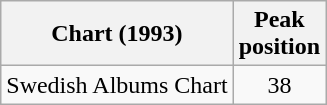<table class="wikitable sortable">
<tr>
<th>Chart (1993)</th>
<th>Peak<br>position</th>
</tr>
<tr>
<td align="left">Swedish Albums Chart</td>
<td style="text-align:center;">38</td>
</tr>
</table>
